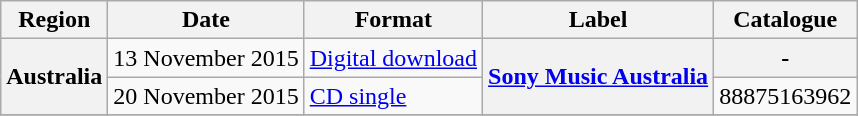<table class="wikitable plainrowheaders">
<tr>
<th scope="col">Region</th>
<th scope="col">Date</th>
<th scope="col">Format</th>
<th scope="col">Label</th>
<th scope="col">Catalogue</th>
</tr>
<tr>
<th scope="row" rowspan="2">Australia</th>
<td>13 November 2015</td>
<td><a href='#'>Digital download</a></td>
<th scope="row" rowspan="2"><a href='#'>Sony Music Australia</a></th>
<th>-</th>
</tr>
<tr>
<td>20 November 2015</td>
<td><a href='#'>CD single</a></td>
<td>88875163962</td>
</tr>
<tr>
</tr>
</table>
